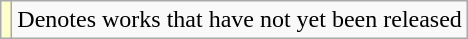<table class="wikitable">
<tr>
<td style="background:#FFFFCC;"></td>
<td>Denotes works that have not yet been released</td>
</tr>
</table>
